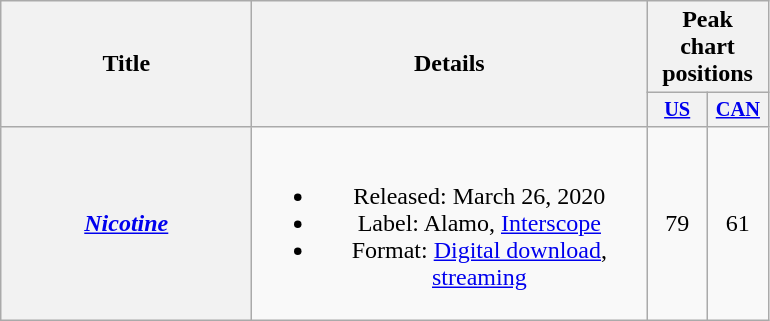<table class="wikitable plainrowheaders" style="text-align:center;">
<tr>
<th scope="col" rowspan="2" style="width:10em;">Title</th>
<th scope="col" rowspan="2" style="width:16em;">Details</th>
<th scope="col" colspan="2">Peak chart positions</th>
</tr>
<tr>
<th scope="col" style="width:2.5em;font-size:85%;"><a href='#'>US</a><br></th>
<th scope="col" style="width:2.5em;font-size:85%;"><a href='#'>CAN</a><br></th>
</tr>
<tr>
<th scope="row"><em><a href='#'>Nicotine</a></em></th>
<td><br><ul><li>Released: March 26, 2020</li><li>Label: Alamo, <a href='#'>Interscope</a></li><li>Format: <a href='#'>Digital download</a>, <a href='#'>streaming</a></li></ul></td>
<td>79</td>
<td>61</td>
</tr>
</table>
